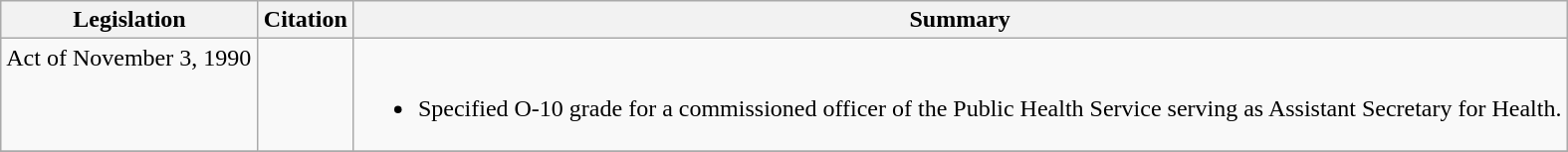<table class="wikitable">
<tr>
<th width=165>Legislation</th>
<th>Citation</th>
<th>Summary</th>
</tr>
<tr valign=top>
<td>Act of November 3, 1990</td>
<td> </td>
<td><br><ul><li>Specified O-10 grade for a commissioned officer of the Public Health Service serving as Assistant Secretary for Health.</li></ul></td>
</tr>
<tr>
</tr>
</table>
